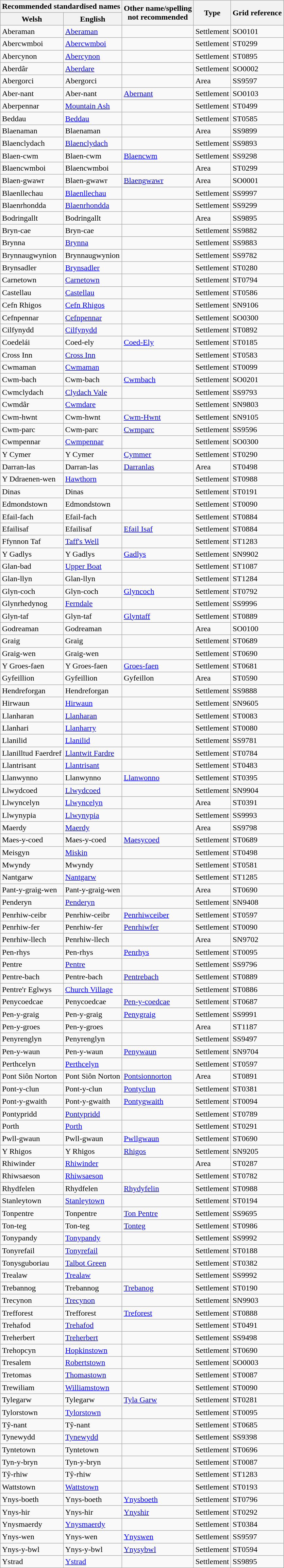<table class="wikitable sortable">
<tr>
<th colspan=2>Recommended standardised names</th>
<th rowspan=2>Other name/spelling<br>not recommended</th>
<th rowspan=2>Type</th>
<th rowspan=2>Grid reference</th>
</tr>
<tr>
<th>Welsh</th>
<th>English</th>
</tr>
<tr>
<td>Aberaman</td>
<td><a href='#'>Aberaman</a></td>
<td></td>
<td>Settlement</td>
<td>SO0101</td>
</tr>
<tr>
<td>Abercwmboi</td>
<td><a href='#'>Abercwmboi</a></td>
<td></td>
<td>Settlement</td>
<td>ST0299</td>
</tr>
<tr>
<td>Abercynon</td>
<td><a href='#'>Abercynon</a></td>
<td></td>
<td>Settlement</td>
<td>ST0895</td>
</tr>
<tr>
<td>Aberdâr</td>
<td><a href='#'>Aberdare</a></td>
<td></td>
<td>Settlement</td>
<td>SO0002</td>
</tr>
<tr>
<td>Abergorci</td>
<td>Abergorci</td>
<td></td>
<td>Area</td>
<td>SS9597</td>
</tr>
<tr>
<td>Aber-nant</td>
<td>Aber-nant</td>
<td><a href='#'>Abernant</a></td>
<td>Settlement</td>
<td>SO0103</td>
</tr>
<tr>
<td>Aberpennar</td>
<td><a href='#'>Mountain Ash</a></td>
<td></td>
<td>Settlement</td>
<td>ST0499</td>
</tr>
<tr>
<td>Beddau</td>
<td><a href='#'>Beddau</a></td>
<td></td>
<td>Settlement</td>
<td>ST0585</td>
</tr>
<tr>
<td>Blaenaman</td>
<td>Blaenaman</td>
<td></td>
<td>Area</td>
<td>SS9899</td>
</tr>
<tr>
<td>Blaenclydach</td>
<td><a href='#'>Blaenclydach</a></td>
<td></td>
<td>Settlement</td>
<td>SS9893</td>
</tr>
<tr>
<td>Blaen-cwm</td>
<td>Blaen-cwm</td>
<td><a href='#'>Blaencwm</a></td>
<td>Settlement</td>
<td>SS9298</td>
</tr>
<tr>
<td>Blaencwmboi</td>
<td>Blaencwmboi</td>
<td></td>
<td>Area</td>
<td>ST0299</td>
</tr>
<tr>
<td>Blaen-gwawr</td>
<td>Blaen-gwawr</td>
<td><a href='#'>Blaengwawr</a></td>
<td>Area</td>
<td>SO0001</td>
</tr>
<tr>
<td>Blaenllechau</td>
<td><a href='#'>Blaenllechau</a></td>
<td></td>
<td>Settlement</td>
<td>SS9997</td>
</tr>
<tr>
<td>Blaenrhondda</td>
<td><a href='#'>Blaenrhondda</a></td>
<td></td>
<td>Settlement</td>
<td>SS9299</td>
</tr>
<tr>
<td>Bodringallt</td>
<td>Bodringallt</td>
<td></td>
<td>Area</td>
<td>SS9895</td>
</tr>
<tr>
<td>Bryn-cae</td>
<td>Bryn-cae</td>
<td></td>
<td>Settlement</td>
<td>SS9882</td>
</tr>
<tr>
<td>Brynna</td>
<td><a href='#'>Brynna</a></td>
<td></td>
<td>Settlement</td>
<td>SS9883</td>
</tr>
<tr>
<td>Brynnaugwynion</td>
<td>Brynnaugwynion</td>
<td></td>
<td>Settlement</td>
<td>SS9782</td>
</tr>
<tr>
<td>Brynsadler</td>
<td><a href='#'>Brynsadler</a></td>
<td></td>
<td>Settlement</td>
<td>ST0280</td>
</tr>
<tr>
<td>Carnetown</td>
<td><a href='#'>Carnetown</a></td>
<td></td>
<td>Settlement</td>
<td>ST0794</td>
</tr>
<tr>
<td>Castellau</td>
<td><a href='#'>Castellau</a></td>
<td></td>
<td>Settlement</td>
<td>ST0586</td>
</tr>
<tr>
<td>Cefn Rhigos</td>
<td><a href='#'>Cefn Rhigos</a></td>
<td></td>
<td>Settlement</td>
<td>SN9106</td>
</tr>
<tr>
<td>Cefnpennar</td>
<td><a href='#'>Cefnpennar</a></td>
<td></td>
<td>Settlement</td>
<td>SO0300</td>
</tr>
<tr>
<td>Cilfynydd</td>
<td><a href='#'>Cilfynydd</a></td>
<td></td>
<td>Settlement</td>
<td>ST0892</td>
</tr>
<tr>
<td>Coedelái</td>
<td>Coed-ely</td>
<td><a href='#'>Coed-Ely</a></td>
<td>Settlement</td>
<td>ST0185</td>
</tr>
<tr>
<td>Cross Inn</td>
<td><a href='#'>Cross Inn</a></td>
<td></td>
<td>Settlement</td>
<td>ST0583</td>
</tr>
<tr>
<td>Cwmaman</td>
<td><a href='#'>Cwmaman</a></td>
<td></td>
<td>Settlement</td>
<td>ST0099</td>
</tr>
<tr>
<td>Cwm-bach</td>
<td>Cwm-bach</td>
<td><a href='#'>Cwmbach</a></td>
<td>Settlement</td>
<td>SO0201</td>
</tr>
<tr>
<td>Cwmclydach</td>
<td><a href='#'>Clydach Vale</a></td>
<td></td>
<td>Settlement</td>
<td>SS9793</td>
</tr>
<tr>
<td>Cwmdâr</td>
<td><a href='#'>Cwmdare</a></td>
<td></td>
<td>Settlement</td>
<td>SN9803</td>
</tr>
<tr>
<td>Cwm-hwnt</td>
<td>Cwm-hwnt</td>
<td><a href='#'>Cwm-Hwnt</a></td>
<td>Settlement</td>
<td>SN9105</td>
</tr>
<tr>
<td>Cwm-parc</td>
<td>Cwm-parc</td>
<td><a href='#'>Cwmparc</a></td>
<td>Settlement</td>
<td>SS9596</td>
</tr>
<tr>
<td>Cwmpennar</td>
<td><a href='#'>Cwmpennar</a></td>
<td></td>
<td>Settlement</td>
<td>SO0300</td>
</tr>
<tr>
<td>Y Cymer</td>
<td>Y Cymer</td>
<td><a href='#'>Cymmer</a></td>
<td>Settlement</td>
<td>ST0290</td>
</tr>
<tr>
<td>Darran-las</td>
<td>Darran-las</td>
<td><a href='#'>Darranlas</a></td>
<td>Area</td>
<td>ST0498</td>
</tr>
<tr>
<td>Y Ddraenen-wen</td>
<td><a href='#'>Hawthorn</a></td>
<td></td>
<td>Settlement</td>
<td>ST0988</td>
</tr>
<tr>
<td>Dinas</td>
<td>Dinas</td>
<td></td>
<td>Settlement</td>
<td>ST0191</td>
</tr>
<tr>
<td>Edmondstown</td>
<td>Edmondstown</td>
<td></td>
<td>Settlement</td>
<td>ST0090</td>
</tr>
<tr>
<td>Efail-fach</td>
<td>Efail-fach</td>
<td></td>
<td>Settlement</td>
<td>ST0884</td>
</tr>
<tr>
<td>Efailisaf</td>
<td>Efailisaf</td>
<td><a href='#'>Efail Isaf</a></td>
<td>Settlement</td>
<td>ST0884</td>
</tr>
<tr>
<td>Ffynnon Taf</td>
<td><a href='#'>Taff's Well</a></td>
<td></td>
<td>Settlement</td>
<td>ST1283</td>
</tr>
<tr>
<td>Y Gadlys</td>
<td>Y Gadlys</td>
<td><a href='#'>Gadlys</a></td>
<td>Settlement</td>
<td>SN9902</td>
</tr>
<tr>
<td>Glan-bad</td>
<td><a href='#'>Upper Boat</a></td>
<td></td>
<td>Settlement</td>
<td>ST1087</td>
</tr>
<tr>
<td>Glan-llyn</td>
<td>Glan-llyn</td>
<td></td>
<td>Settlement</td>
<td>ST1284</td>
</tr>
<tr>
<td>Glyn-coch</td>
<td>Glyn-coch</td>
<td><a href='#'>Glyncoch</a></td>
<td>Settlement</td>
<td>ST0792</td>
</tr>
<tr>
<td>Glynrhedynog</td>
<td><a href='#'>Ferndale</a></td>
<td></td>
<td>Settlement</td>
<td>SS9996</td>
</tr>
<tr>
<td>Glyn-taf</td>
<td>Glyn-taf</td>
<td><a href='#'>Glyntaff</a></td>
<td>Settlement</td>
<td>ST0889</td>
</tr>
<tr>
<td>Godreaman</td>
<td>Godreaman</td>
<td></td>
<td>Area</td>
<td>SO0100</td>
</tr>
<tr>
<td>Graig</td>
<td>Graig</td>
<td></td>
<td>Settlement</td>
<td>ST0689</td>
</tr>
<tr>
<td>Graig-wen</td>
<td>Graig-wen</td>
<td></td>
<td>Settlement</td>
<td>ST0690</td>
</tr>
<tr>
<td>Y Groes-faen</td>
<td>Y Groes-faen</td>
<td><a href='#'>Groes-faen</a></td>
<td>Settlement</td>
<td>ST0681</td>
</tr>
<tr>
<td>Gyfeillion</td>
<td>Gyfeillion</td>
<td>Gyfeillon</td>
<td>Area</td>
<td>ST0590</td>
</tr>
<tr>
<td>Hendreforgan</td>
<td>Hendreforgan</td>
<td></td>
<td>Settlement</td>
<td>SS9888</td>
</tr>
<tr>
<td>Hirwaun</td>
<td><a href='#'>Hirwaun</a></td>
<td></td>
<td>Settlement</td>
<td>SN9605</td>
</tr>
<tr>
<td>Llanharan</td>
<td><a href='#'>Llanharan</a></td>
<td></td>
<td>Settlement</td>
<td>ST0083</td>
</tr>
<tr>
<td>Llanhari</td>
<td><a href='#'>Llanharry</a></td>
<td></td>
<td>Settlement</td>
<td>ST0080</td>
</tr>
<tr>
<td>Llanilid</td>
<td><a href='#'>Llanilid</a></td>
<td></td>
<td>Settlement</td>
<td>SS9781</td>
</tr>
<tr>
<td>Llanilltud Faerdref</td>
<td><a href='#'>Llantwit Fardre</a></td>
<td></td>
<td>Settlement</td>
<td>ST0784</td>
</tr>
<tr>
<td>Llantrisant</td>
<td><a href='#'>Llantrisant</a></td>
<td></td>
<td>Settlement</td>
<td>ST0483</td>
</tr>
<tr>
<td>Llanwynno</td>
<td>Llanwynno</td>
<td><a href='#'>Llanwonno</a></td>
<td>Settlement</td>
<td>ST0395</td>
</tr>
<tr>
<td>Llwydcoed</td>
<td><a href='#'>Llwydcoed</a></td>
<td></td>
<td>Settlement</td>
<td>SN9904</td>
</tr>
<tr>
<td>Llwyncelyn</td>
<td><a href='#'>Llwyncelyn</a></td>
<td></td>
<td>Area</td>
<td>ST0391</td>
</tr>
<tr>
<td>Llwynypia</td>
<td><a href='#'>Llwynypia</a></td>
<td></td>
<td>Settlement</td>
<td>SS9993</td>
</tr>
<tr>
<td>Maerdy</td>
<td><a href='#'>Maerdy</a></td>
<td></td>
<td>Area</td>
<td>SS9798</td>
</tr>
<tr>
<td>Maes-y-coed</td>
<td>Maes-y-coed</td>
<td><a href='#'>Maesycoed</a></td>
<td>Settlement</td>
<td>ST0689</td>
</tr>
<tr>
<td>Meisgyn</td>
<td><a href='#'>Miskin</a></td>
<td></td>
<td>Settlement</td>
<td>ST0498</td>
</tr>
<tr>
<td>Mwyndy</td>
<td>Mwyndy</td>
<td></td>
<td>Settlement</td>
<td>ST0581</td>
</tr>
<tr>
<td>Nantgarw</td>
<td><a href='#'>Nantgarw</a></td>
<td></td>
<td>Settlement</td>
<td>ST1285</td>
</tr>
<tr>
<td>Pant-y-graig-wen</td>
<td>Pant-y-graig-wen</td>
<td></td>
<td>Area</td>
<td>ST0690</td>
</tr>
<tr>
<td>Penderyn</td>
<td><a href='#'>Penderyn</a></td>
<td></td>
<td>Settlement</td>
<td>SN9408</td>
</tr>
<tr>
<td>Penrhiw-ceibr</td>
<td>Penrhiw-ceibr</td>
<td><a href='#'>Penrhiwceiber</a></td>
<td>Settlement</td>
<td>ST0597</td>
</tr>
<tr>
<td>Penrhiw-fer</td>
<td>Penrhiw-fer</td>
<td><a href='#'>Penrhiwfer</a></td>
<td>Settlement</td>
<td>ST0090</td>
</tr>
<tr>
<td>Penrhiw-llech</td>
<td>Penrhiw-llech</td>
<td></td>
<td>Area</td>
<td>SN9702</td>
</tr>
<tr>
<td>Pen-rhys</td>
<td>Pen-rhys</td>
<td><a href='#'>Penrhys</a></td>
<td>Settlement</td>
<td>ST0095</td>
</tr>
<tr>
<td>Pentre</td>
<td><a href='#'>Pentre</a></td>
<td></td>
<td>Settlement</td>
<td>SS9796</td>
</tr>
<tr>
<td>Pentre-bach</td>
<td>Pentre-bach</td>
<td><a href='#'>Pentrebach</a></td>
<td>Settlement</td>
<td>ST0889</td>
</tr>
<tr>
<td>Pentre'r Eglwys</td>
<td><a href='#'>Church Village</a></td>
<td></td>
<td>Settlement</td>
<td>ST0886</td>
</tr>
<tr>
<td>Penycoedcae</td>
<td>Penycoedcae</td>
<td><a href='#'>Pen-y-coedcae</a></td>
<td>Settlement</td>
<td>ST0687</td>
</tr>
<tr>
<td>Pen-y-graig</td>
<td>Pen-y-graig</td>
<td><a href='#'>Penygraig</a></td>
<td>Settlement</td>
<td>SS9991</td>
</tr>
<tr>
<td>Pen-y-groes</td>
<td>Pen-y-groes</td>
<td></td>
<td>Area</td>
<td>ST1187</td>
</tr>
<tr>
<td>Penyrenglyn</td>
<td>Penyrenglyn</td>
<td></td>
<td>Settlement</td>
<td>SS9497</td>
</tr>
<tr>
<td>Pen-y-waun</td>
<td>Pen-y-waun</td>
<td><a href='#'>Penywaun</a></td>
<td>Settlement</td>
<td>SN9704</td>
</tr>
<tr>
<td>Perthcelyn</td>
<td><a href='#'>Perthcelyn</a></td>
<td></td>
<td>Settlement</td>
<td>ST0597</td>
</tr>
<tr>
<td>Pont Siôn Norton</td>
<td>Pont Siôn Norton</td>
<td><a href='#'>Pontsionnorton</a></td>
<td>Area</td>
<td>ST0891</td>
</tr>
<tr>
<td>Pont-y-clun</td>
<td>Pont-y-clun</td>
<td><a href='#'>Pontyclun</a></td>
<td>Settlement</td>
<td>ST0381</td>
</tr>
<tr>
<td>Pont-y-gwaith</td>
<td>Pont-y-gwaith</td>
<td><a href='#'>Pontygwaith</a></td>
<td>Settlement</td>
<td>ST0094</td>
</tr>
<tr>
<td>Pontypridd</td>
<td><a href='#'>Pontypridd</a></td>
<td></td>
<td>Settlement</td>
<td>ST0789</td>
</tr>
<tr>
<td>Porth</td>
<td><a href='#'>Porth</a></td>
<td></td>
<td>Settlement</td>
<td>ST0291</td>
</tr>
<tr>
<td>Pwll-gwaun</td>
<td>Pwll-gwaun</td>
<td><a href='#'>Pwllgwaun</a></td>
<td>Settlement</td>
<td>ST0690</td>
</tr>
<tr>
<td>Y Rhigos</td>
<td>Y Rhigos</td>
<td><a href='#'>Rhigos</a></td>
<td>Settlement</td>
<td>SN9205</td>
</tr>
<tr>
<td>Rhiwinder</td>
<td><a href='#'>Rhiwinder</a></td>
<td></td>
<td>Area</td>
<td>ST0287</td>
</tr>
<tr>
<td>Rhiwsaeson</td>
<td><a href='#'>Rhiwsaeson</a></td>
<td></td>
<td>Settlement</td>
<td>ST0782</td>
</tr>
<tr>
<td>Rhydfelen</td>
<td>Rhydfelen</td>
<td><a href='#'>Rhydyfelin</a></td>
<td>Settlement</td>
<td>ST0988</td>
</tr>
<tr>
<td>Stanleytown</td>
<td><a href='#'>Stanleytown</a></td>
<td></td>
<td>Settlement</td>
<td>ST0194</td>
</tr>
<tr>
<td>Tonpentre</td>
<td>Tonpentre</td>
<td><a href='#'>Ton Pentre</a></td>
<td>Settlement</td>
<td>SS9695</td>
</tr>
<tr>
<td>Ton-teg</td>
<td>Ton-teg</td>
<td><a href='#'>Tonteg</a></td>
<td>Settlement</td>
<td>ST0986</td>
</tr>
<tr>
<td>Tonypandy</td>
<td><a href='#'>Tonypandy</a></td>
<td></td>
<td>Settlement</td>
<td>SS9992</td>
</tr>
<tr>
<td>Tonyrefail</td>
<td><a href='#'>Tonyrefail</a></td>
<td></td>
<td>Settlement</td>
<td>ST0188</td>
</tr>
<tr>
<td>Tonysguboriau</td>
<td><a href='#'>Talbot Green</a></td>
<td></td>
<td>Settlement</td>
<td>ST0382</td>
</tr>
<tr>
<td>Trealaw</td>
<td><a href='#'>Trealaw</a></td>
<td></td>
<td>Settlement</td>
<td>SS9992</td>
</tr>
<tr>
<td>Trebannog</td>
<td>Trebannog</td>
<td><a href='#'>Trebanog</a></td>
<td>Settlement</td>
<td>ST0190</td>
</tr>
<tr>
<td>Trecynon</td>
<td><a href='#'>Trecynon</a></td>
<td></td>
<td>Settlement</td>
<td>SN9903</td>
</tr>
<tr>
<td>Trefforest</td>
<td>Trefforest</td>
<td><a href='#'>Treforest</a></td>
<td>Settlement</td>
<td>ST0888</td>
</tr>
<tr>
<td>Trehafod</td>
<td><a href='#'>Trehafod</a></td>
<td></td>
<td>Settlement</td>
<td>ST0491</td>
</tr>
<tr>
<td>Treherbert</td>
<td><a href='#'>Treherbert</a></td>
<td></td>
<td>Settlement</td>
<td>SS9498</td>
</tr>
<tr>
<td>Trehopcyn</td>
<td><a href='#'>Hopkinstown</a></td>
<td></td>
<td>Settlement</td>
<td>ST0690</td>
</tr>
<tr>
<td>Tresalem</td>
<td><a href='#'>Robertstown</a></td>
<td></td>
<td>Settlement</td>
<td>SO0003</td>
</tr>
<tr>
<td>Tretomas</td>
<td><a href='#'>Thomastown</a></td>
<td></td>
<td>Settlement</td>
<td>ST0087</td>
</tr>
<tr>
<td>Trewiliam</td>
<td><a href='#'>Williamstown</a></td>
<td></td>
<td>Settlement</td>
<td>ST0090</td>
</tr>
<tr>
<td>Tylegarw</td>
<td>Tylegarw</td>
<td><a href='#'>Tyla Garw</a></td>
<td>Settlement</td>
<td>ST0281</td>
</tr>
<tr>
<td>Tylorstown</td>
<td><a href='#'>Tylorstown</a></td>
<td></td>
<td>Settlement</td>
<td>ST0095</td>
</tr>
<tr>
<td>Tŷ-nant</td>
<td>Tŷ-nant</td>
<td></td>
<td>Settlement</td>
<td>ST0685</td>
</tr>
<tr>
<td>Tynewydd</td>
<td><a href='#'>Tynewydd</a></td>
<td></td>
<td>Settlement</td>
<td>SS9398</td>
</tr>
<tr>
<td>Tyntetown</td>
<td>Tyntetown</td>
<td></td>
<td>Settlement</td>
<td>ST0696</td>
</tr>
<tr>
<td>Tyn-y-bryn</td>
<td>Tyn-y-bryn</td>
<td></td>
<td>Settlement</td>
<td>ST0087</td>
</tr>
<tr>
<td>Tŷ-rhiw</td>
<td>Tŷ-rhiw</td>
<td></td>
<td>Settlement</td>
<td>ST1283</td>
</tr>
<tr>
<td>Wattstown</td>
<td><a href='#'>Wattstown</a></td>
<td></td>
<td>Settlement</td>
<td>ST0193</td>
</tr>
<tr>
<td>Ynys-boeth</td>
<td>Ynys-boeth</td>
<td><a href='#'>Ynysboeth</a></td>
<td>Settlement</td>
<td>ST0796</td>
</tr>
<tr>
<td>Ynys-hir</td>
<td>Ynys-hir</td>
<td><a href='#'>Ynyshir</a></td>
<td>Settlement</td>
<td>ST0292</td>
</tr>
<tr>
<td>Ynysmaerdy</td>
<td><a href='#'>Ynysmaerdy</a></td>
<td></td>
<td>Settlement</td>
<td>ST0384</td>
</tr>
<tr>
<td>Ynys-wen</td>
<td>Ynys-wen</td>
<td><a href='#'>Ynyswen</a></td>
<td>Settlement</td>
<td>SS9597</td>
</tr>
<tr>
<td>Ynys-y-bwl</td>
<td>Ynys-y-bwl</td>
<td><a href='#'>Ynysybwl</a></td>
<td>Settlement</td>
<td>ST0594</td>
</tr>
<tr>
<td>Ystrad</td>
<td><a href='#'>Ystrad</a></td>
<td></td>
<td>Settlement</td>
<td>SS9895</td>
</tr>
</table>
